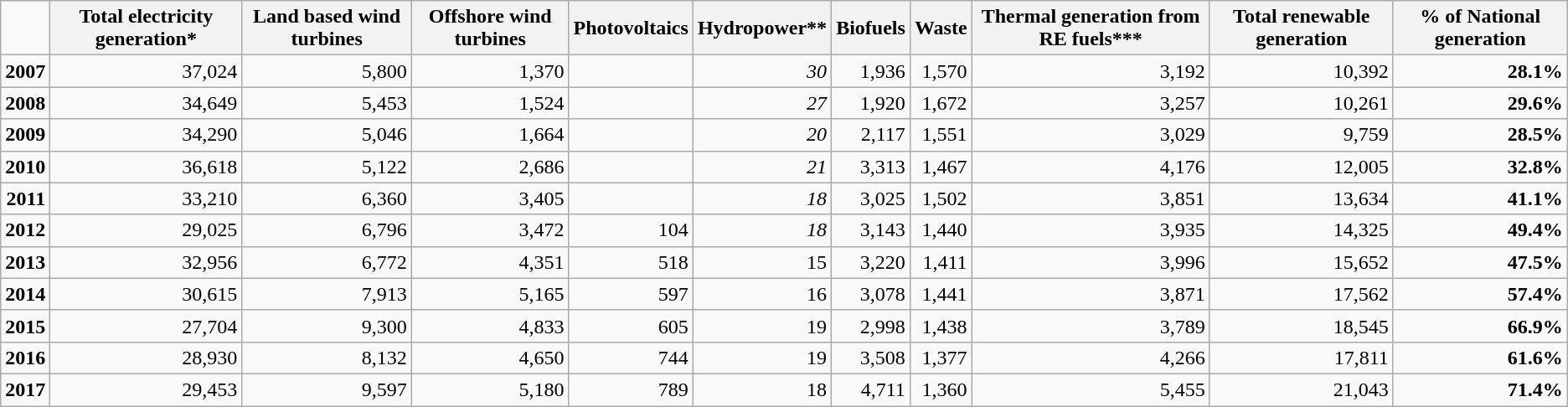<table style="text-align: right" class="wikitable">
<tr>
<td></td>
<th>Total electricity generation*</th>
<th>Land based wind turbines</th>
<th>Offshore wind turbines</th>
<th>Photovoltaics</th>
<th>Hydropower**</th>
<th>Biofuels</th>
<th>Waste</th>
<th>Thermal generation from RE fuels***</th>
<th>Total renewable generation</th>
<th>% of National generation</th>
</tr>
<tr>
<td><strong>2007</strong></td>
<td>37,024</td>
<td>5,800</td>
<td>1,370</td>
<td></td>
<td><em>30</em></td>
<td>1,936</td>
<td>1,570</td>
<td>3,192</td>
<td>10,392</td>
<td><strong>28.1%</strong></td>
</tr>
<tr>
<td><strong>2008</strong></td>
<td>34,649</td>
<td>5,453</td>
<td>1,524</td>
<td></td>
<td><em>27</em></td>
<td>1,920</td>
<td>1,672</td>
<td>3,257</td>
<td>10,261</td>
<td><strong>29.6%</strong></td>
</tr>
<tr>
<td><strong>2009</strong></td>
<td>34,290</td>
<td>5,046</td>
<td>1,664</td>
<td></td>
<td><em>20</em></td>
<td>2,117</td>
<td>1,551</td>
<td>3,029</td>
<td>9,759</td>
<td><strong>28.5%</strong></td>
</tr>
<tr>
<td><strong>2010</strong></td>
<td>36,618</td>
<td>5,122</td>
<td>2,686</td>
<td></td>
<td><em>21</em></td>
<td>3,313</td>
<td>1,467</td>
<td>4,176</td>
<td>12,005</td>
<td><strong>32.8%</strong></td>
</tr>
<tr>
<td><strong>2011</strong></td>
<td>33,210</td>
<td>6,360</td>
<td>3,405</td>
<td></td>
<td><em>18</em></td>
<td>3,025</td>
<td>1,502</td>
<td>3,851</td>
<td>13,634</td>
<td><strong>41.1%</strong></td>
</tr>
<tr>
<td><strong>2012</strong></td>
<td>29,025</td>
<td>6,796</td>
<td>3,472</td>
<td>104</td>
<td><em>18</em></td>
<td>3,143</td>
<td>1,440</td>
<td>3,935</td>
<td>14,325</td>
<td><strong>49.4%</strong></td>
</tr>
<tr>
<td><strong>2013</strong></td>
<td>32,956</td>
<td>6,772</td>
<td>4,351</td>
<td>518</td>
<td>15</td>
<td>3,220</td>
<td>1,411</td>
<td>3,996</td>
<td>15,652</td>
<td><strong>47.5%</strong></td>
</tr>
<tr>
<td><strong>2014</strong></td>
<td>30,615</td>
<td>7,913</td>
<td>5,165</td>
<td>597</td>
<td>16</td>
<td>3,078</td>
<td>1,441</td>
<td>3,871</td>
<td>17,562</td>
<td><strong>57.4%</strong></td>
</tr>
<tr>
<td><strong>2015</strong></td>
<td>27,704</td>
<td>9,300</td>
<td>4,833</td>
<td>605</td>
<td>19</td>
<td>2,998</td>
<td>1,438</td>
<td>3,789</td>
<td>18,545</td>
<td><strong>66.9%</strong></td>
</tr>
<tr>
<td><strong>2016</strong></td>
<td>28,930</td>
<td>8,132</td>
<td>4,650</td>
<td>744</td>
<td>19</td>
<td>3,508</td>
<td>1,377</td>
<td>4,266</td>
<td>17,811</td>
<td><strong>61.6%</strong></td>
</tr>
<tr>
<td><strong>2017</strong></td>
<td>29,453</td>
<td>9,597</td>
<td>5,180</td>
<td>789</td>
<td>18</td>
<td>4,711</td>
<td>1,360</td>
<td>5,455</td>
<td>21,043</td>
<td><strong>71.4%</strong></td>
</tr>
</table>
